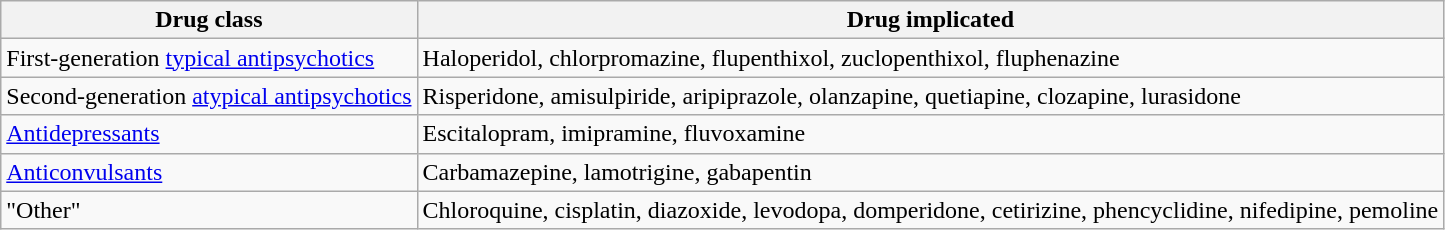<table class="wikitable">
<tr>
<th>Drug class</th>
<th>Drug implicated</th>
</tr>
<tr>
<td>First-generation <a href='#'>typical antipsychotics</a></td>
<td>Haloperidol, chlorpromazine, flupenthixol, zuclopenthixol, fluphenazine</td>
</tr>
<tr>
<td>Second-generation <a href='#'>atypical antipsychotics</a></td>
<td>Risperidone, amisulpiride, aripiprazole, olanzapine, quetiapine, clozapine, lurasidone</td>
</tr>
<tr>
<td><a href='#'>Antidepressants</a></td>
<td>Escitalopram, imipramine, fluvoxamine</td>
</tr>
<tr>
<td><a href='#'>Anticonvulsants</a></td>
<td>Carbamazepine, lamotrigine, gabapentin</td>
</tr>
<tr>
<td>"Other"</td>
<td>Chloroquine, cisplatin, diazoxide, levodopa, domperidone, cetirizine, phencyclidine, nifedipine, pemoline</td>
</tr>
</table>
